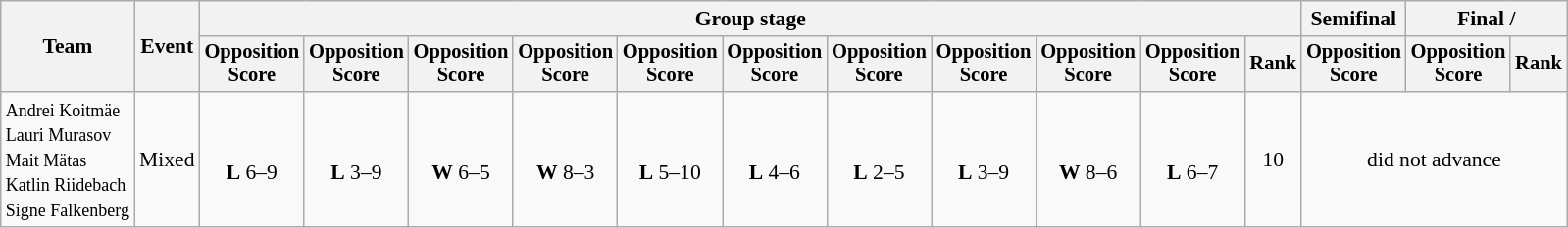<table class=wikitable style="font-size:90%">
<tr>
<th rowspan=2>Team</th>
<th rowspan=2>Event</th>
<th colspan=11>Group stage</th>
<th>Semifinal</th>
<th colspan=2>Final / </th>
</tr>
<tr style="font-size:95%">
<th>Opposition<br>Score</th>
<th>Opposition<br>Score</th>
<th>Opposition<br>Score</th>
<th>Opposition<br>Score</th>
<th>Opposition<br>Score</th>
<th>Opposition<br>Score</th>
<th>Opposition<br>Score</th>
<th>Opposition<br>Score</th>
<th>Opposition<br>Score</th>
<th>Opposition<br>Score</th>
<th>Rank</th>
<th>Opposition<br>Score</th>
<th>Opposition<br>Score</th>
<th>Rank</th>
</tr>
<tr align="center">
<td align="left"><small>Andrei Koitmäe<br>Lauri Murasov<br>Mait Mätas<br>Katlin Riidebach<br>Signe Falkenberg</small></td>
<td>Mixed</td>
<td><br><strong>L</strong> 6–9</td>
<td><br><strong>L</strong> 3–9</td>
<td><br><strong>W</strong> 6–5</td>
<td><br><strong>W</strong> 8–3</td>
<td><br><strong>L</strong> 5–10</td>
<td><br><strong>L</strong> 4–6</td>
<td><br><strong>L</strong> 2–5</td>
<td><br><strong>L</strong> 3–9</td>
<td><br><strong>W</strong> 8–6</td>
<td><br><strong>L</strong> 6–7</td>
<td>10</td>
<td colspan=3>did not advance</td>
</tr>
</table>
